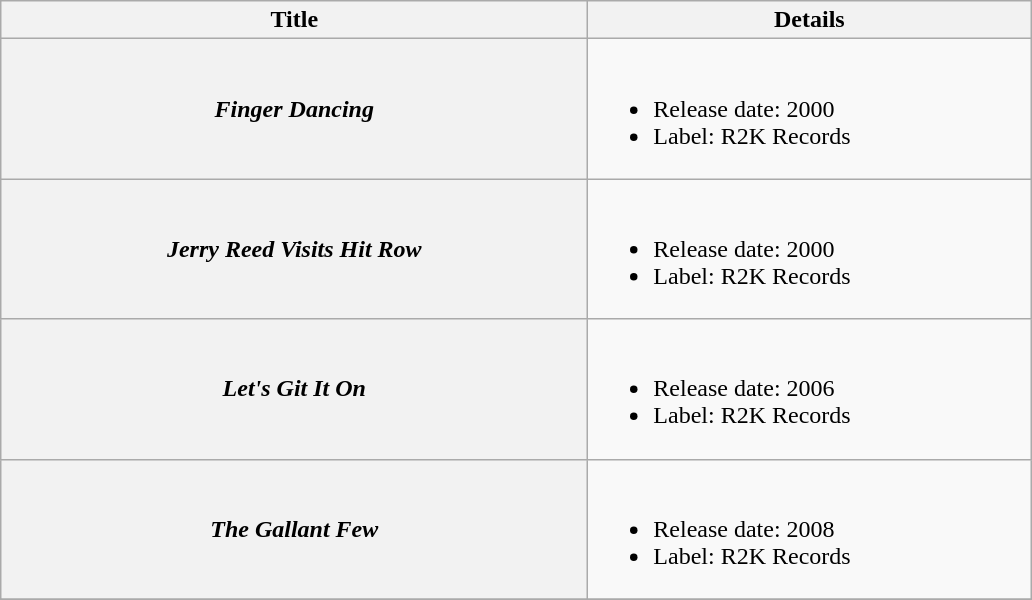<table class="wikitable plainrowheaders">
<tr>
<th style="width:24em;">Title</th>
<th style="width:18em;">Details</th>
</tr>
<tr>
<th scope="row"><em>Finger Dancing</em></th>
<td><br><ul><li>Release date: 2000</li><li>Label: R2K Records</li></ul></td>
</tr>
<tr>
<th scope="row"><em>Jerry Reed Visits Hit Row</em></th>
<td><br><ul><li>Release date: 2000</li><li>Label: R2K Records</li></ul></td>
</tr>
<tr>
<th scope="row"><em>Let's Git It On</em></th>
<td><br><ul><li>Release date: 2006</li><li>Label: R2K Records</li></ul></td>
</tr>
<tr>
<th scope="row"><em>The Gallant Few</em></th>
<td><br><ul><li>Release date: 2008</li><li>Label: R2K Records</li></ul></td>
</tr>
<tr>
</tr>
</table>
